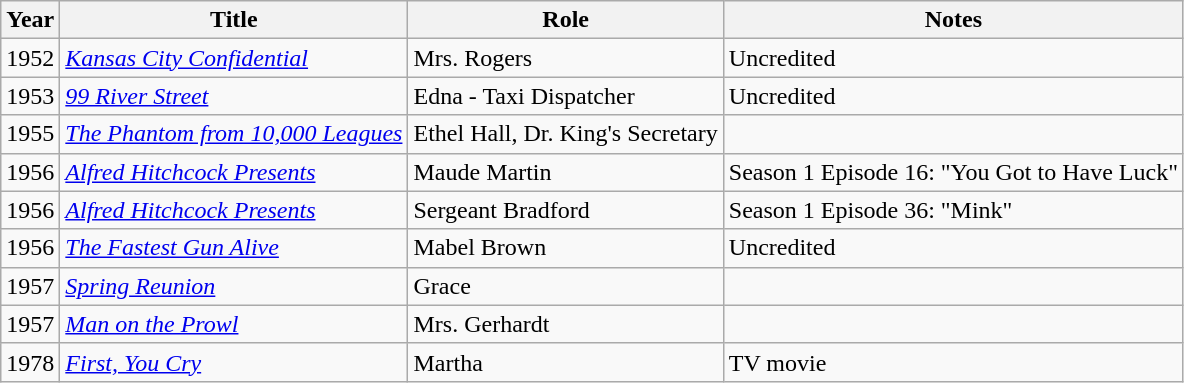<table class="wikitable">
<tr>
<th>Year</th>
<th>Title</th>
<th>Role</th>
<th>Notes</th>
</tr>
<tr>
<td>1952</td>
<td><em><a href='#'>Kansas City Confidential</a></em></td>
<td>Mrs. Rogers</td>
<td>Uncredited</td>
</tr>
<tr>
<td>1953</td>
<td><em><a href='#'>99 River Street</a></em></td>
<td>Edna - Taxi Dispatcher</td>
<td>Uncredited</td>
</tr>
<tr>
<td>1955</td>
<td><em><a href='#'>The Phantom from 10,000 Leagues</a></em></td>
<td>Ethel Hall, Dr. King's Secretary</td>
<td></td>
</tr>
<tr>
<td>1956</td>
<td><em><a href='#'>Alfred Hitchcock Presents</a></em></td>
<td>Maude Martin</td>
<td>Season 1 Episode 16: "You Got to Have Luck"</td>
</tr>
<tr>
<td>1956</td>
<td><em><a href='#'>Alfred Hitchcock Presents</a></em></td>
<td>Sergeant Bradford</td>
<td>Season 1 Episode 36: "Mink"</td>
</tr>
<tr>
<td>1956</td>
<td><em><a href='#'>The Fastest Gun Alive</a></em></td>
<td>Mabel Brown</td>
<td>Uncredited</td>
</tr>
<tr>
<td>1957</td>
<td><em><a href='#'>Spring Reunion</a></em></td>
<td>Grace</td>
<td></td>
</tr>
<tr>
<td>1957</td>
<td><em><a href='#'>Man on the Prowl</a></em></td>
<td>Mrs. Gerhardt</td>
<td></td>
</tr>
<tr>
<td>1978</td>
<td><em><a href='#'>First, You Cry</a></em></td>
<td>Martha</td>
<td>TV movie</td>
</tr>
</table>
